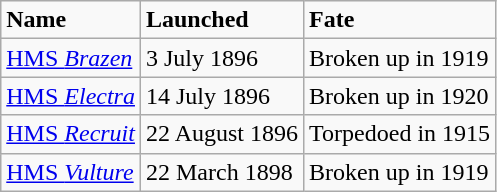<table class=wikitable>
<tr>
<td><strong>Name</strong></td>
<td><strong>Launched</strong></td>
<td><strong>Fate</strong></td>
</tr>
<tr>
<td><a href='#'>HMS <em>Brazen</em></a></td>
<td>3 July 1896</td>
<td>Broken up in 1919</td>
</tr>
<tr>
<td><a href='#'>HMS <em>Electra</em></a></td>
<td>14 July 1896</td>
<td>Broken up in 1920</td>
</tr>
<tr>
<td><a href='#'>HMS <em>Recruit</em></a></td>
<td>22 August 1896</td>
<td>Torpedoed in 1915</td>
</tr>
<tr>
<td><a href='#'>HMS <em>Vulture</em></a></td>
<td>22 March 1898</td>
<td>Broken up in 1919</td>
</tr>
</table>
